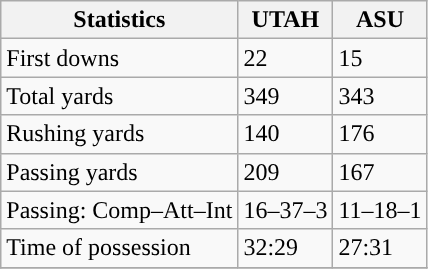<table class="wikitable" style="float: left;">
<tr>
<th>Statistics</th>
<th>UTAH</th>
<th>ASU</th>
</tr>
<tr>
<td>First downs</td>
<td>22</td>
<td>15</td>
</tr>
<tr>
<td>Total yards</td>
<td>349</td>
<td>343</td>
</tr>
<tr>
<td>Rushing yards</td>
<td>140</td>
<td>176</td>
</tr>
<tr>
<td>Passing yards</td>
<td>209</td>
<td>167</td>
</tr>
<tr>
<td>Passing: Comp–Att–Int</td>
<td>16–37–3</td>
<td>11–18–1</td>
</tr>
<tr>
<td>Time of possession</td>
<td>32:29</td>
<td>27:31</td>
</tr>
<tr>
</tr>
</table>
